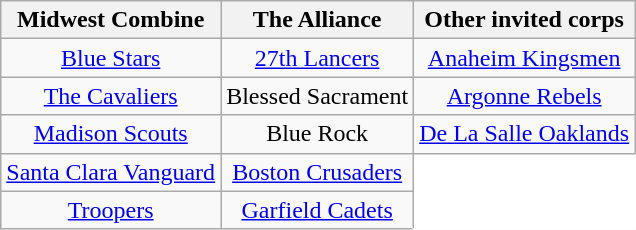<table class="wikitable floatright" style="text-align: center">
<tr>
<th>Midwest Combine</th>
<th>The Alliance</th>
<th>Other invited corps</th>
</tr>
<tr>
<td><a href='#'>Blue Stars</a></td>
<td><a href='#'>27th Lancers</a></td>
<td><a href='#'>Anaheim Kingsmen</a></td>
</tr>
<tr>
<td><a href='#'>The Cavaliers</a></td>
<td>Blessed Sacrament</td>
<td><a href='#'>Argonne Rebels</a></td>
</tr>
<tr>
<td><a href='#'>Madison Scouts</a></td>
<td>Blue Rock</td>
<td><a href='#'>De La Salle Oaklands</a></td>
</tr>
<tr>
<td><a href='#'>Santa Clara Vanguard</a></td>
<td><a href='#'>Boston Crusaders</a></td>
<td rowspan="2" style="background: white; border-right: 1px solid white; border-bottom: 1px solid white;"></td>
</tr>
<tr>
<td><a href='#'>Troopers</a></td>
<td><a href='#'>Garfield Cadets</a></td>
</tr>
</table>
